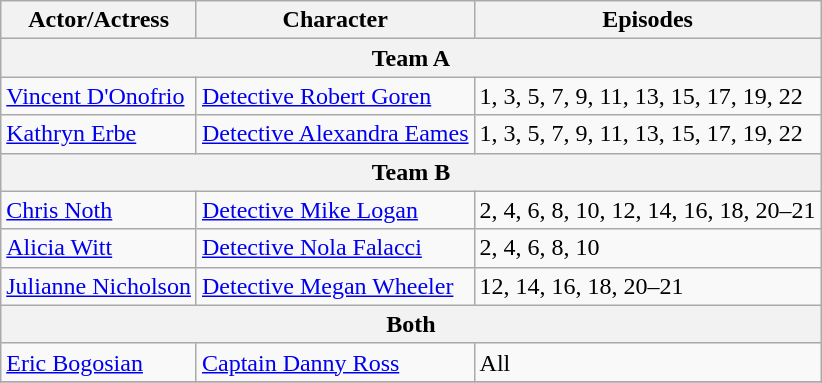<table class="wikitable">
<tr>
<th>Actor/Actress</th>
<th>Character</th>
<th>Episodes</th>
</tr>
<tr>
<th colspan="3">Team A</th>
</tr>
<tr>
<td><a href='#'>Vincent D'Onofrio</a></td>
<td><a href='#'>Detective Robert Goren</a></td>
<td>1, 3, 5, 7, 9, 11, 13, 15, 17, 19, 22</td>
</tr>
<tr>
<td><a href='#'>Kathryn Erbe</a></td>
<td><a href='#'>Detective Alexandra Eames</a></td>
<td>1, 3, 5, 7, 9, 11, 13, 15, 17, 19, 22</td>
</tr>
<tr>
<th colspan="3">Team B</th>
</tr>
<tr>
<td><a href='#'>Chris Noth</a></td>
<td><a href='#'>Detective Mike Logan</a></td>
<td>2, 4, 6, 8, 10, 12, 14, 16, 18, 20–21</td>
</tr>
<tr>
<td><a href='#'>Alicia Witt</a></td>
<td><a href='#'>Detective Nola Falacci</a></td>
<td>2, 4, 6, 8, 10</td>
</tr>
<tr>
<td><a href='#'>Julianne Nicholson</a></td>
<td><a href='#'>Detective Megan Wheeler</a></td>
<td>12, 14, 16, 18, 20–21</td>
</tr>
<tr>
<th colspan="3">Both</th>
</tr>
<tr>
<td><a href='#'>Eric Bogosian</a></td>
<td><a href='#'>Captain Danny Ross</a></td>
<td>All</td>
</tr>
<tr>
</tr>
</table>
